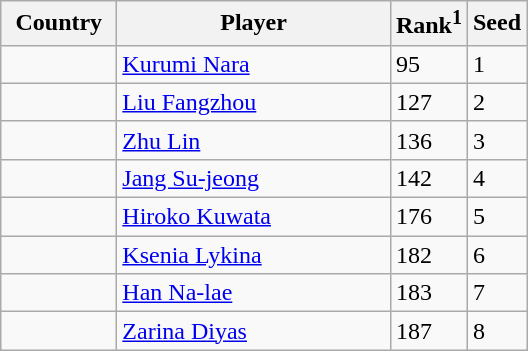<table class="sortable wikitable">
<tr>
<th width="70">Country</th>
<th width="175">Player</th>
<th>Rank<sup>1</sup></th>
<th>Seed</th>
</tr>
<tr>
<td></td>
<td><a href='#'>Kurumi Nara</a></td>
<td>95</td>
<td>1</td>
</tr>
<tr>
<td></td>
<td><a href='#'>Liu Fangzhou</a></td>
<td>127</td>
<td>2</td>
</tr>
<tr>
<td></td>
<td><a href='#'>Zhu Lin</a></td>
<td>136</td>
<td>3</td>
</tr>
<tr>
<td></td>
<td><a href='#'>Jang Su-jeong</a></td>
<td>142</td>
<td>4</td>
</tr>
<tr>
<td></td>
<td><a href='#'>Hiroko Kuwata</a></td>
<td>176</td>
<td>5</td>
</tr>
<tr>
<td></td>
<td><a href='#'>Ksenia Lykina</a></td>
<td>182</td>
<td>6</td>
</tr>
<tr>
<td></td>
<td><a href='#'>Han Na-lae</a></td>
<td>183</td>
<td>7</td>
</tr>
<tr>
<td></td>
<td><a href='#'>Zarina Diyas</a></td>
<td>187</td>
<td>8</td>
</tr>
</table>
